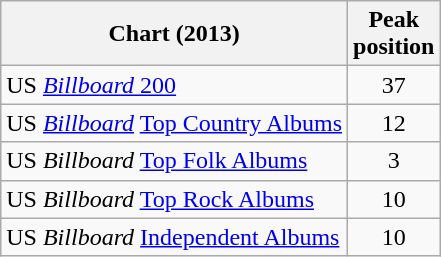<table class="wikitable sortable">
<tr>
<th>Chart (2013)</th>
<th>Peak<br>position</th>
</tr>
<tr>
<td>US <a href='#'><em>Billboard</em> 200</a></td>
<td align="center">37</td>
</tr>
<tr>
<td>US <em><a href='#'>Billboard</a></em> <a href='#'>Top Country Albums</a></td>
<td align="center">12</td>
</tr>
<tr>
<td>US <em>Billboard</em> <a href='#'>Top Folk Albums</a></td>
<td align="center">3</td>
</tr>
<tr>
<td>US <em>Billboard</em> <a href='#'>Top Rock Albums</a></td>
<td align="center">10</td>
</tr>
<tr>
<td>US <em>Billboard</em> <a href='#'>Independent Albums</a></td>
<td align="center">10</td>
</tr>
</table>
